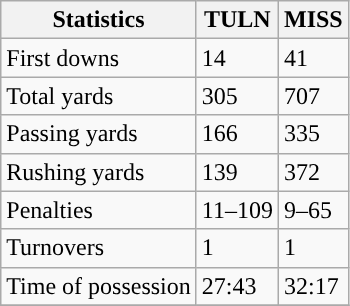<table class="wikitable" style="float: left;">
<tr>
<th>Statistics</th>
<th>TULN</th>
<th>MISS</th>
</tr>
<tr>
<td>First downs</td>
<td>14</td>
<td>41</td>
</tr>
<tr>
<td>Total yards</td>
<td>305</td>
<td>707</td>
</tr>
<tr>
<td>Passing yards</td>
<td>166</td>
<td>335</td>
</tr>
<tr>
<td>Rushing yards</td>
<td>139</td>
<td>372</td>
</tr>
<tr>
<td>Penalties</td>
<td>11–109</td>
<td>9–65</td>
</tr>
<tr>
<td>Turnovers</td>
<td>1</td>
<td>1</td>
</tr>
<tr>
<td>Time of possession</td>
<td>27:43</td>
<td>32:17</td>
</tr>
<tr>
</tr>
</table>
